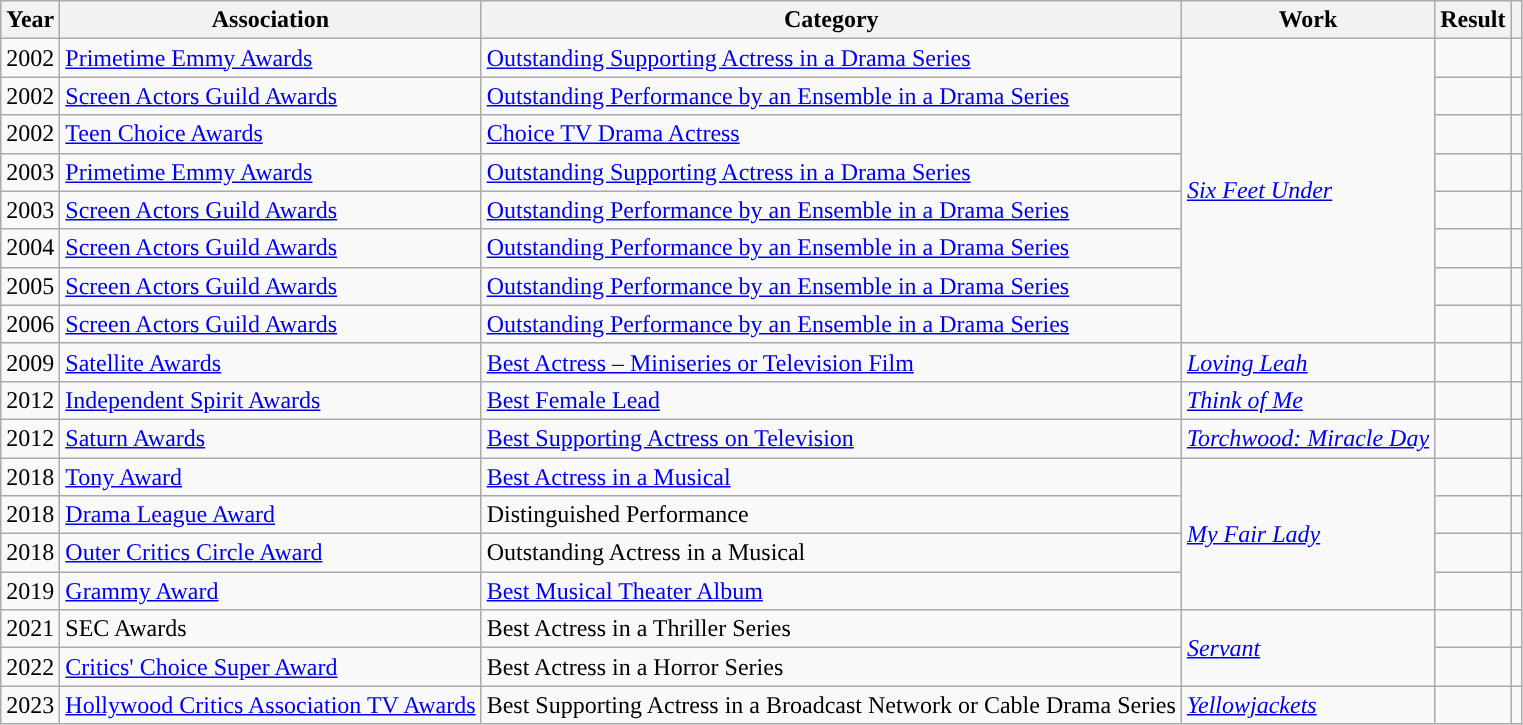<table class="wikitable sortable">
<tr>
<th scope="col">Year</th>
<th scope="col">Association</th>
<th scope="col">Category</th>
<th scope="col">Work</th>
<th scope="col">Result</th>
<th scope="col" class="unsortable"></th>
</tr>
<tr>
<td>2002</td>
<td><a href='#'>Primetime Emmy Awards</a></td>
<td><a href='#'>Outstanding Supporting Actress in a Drama Series</a></td>
<td rowspan=8><em><a href='#'>Six Feet Under</a></em></td>
<td></td>
<td style="text-align:center;"></td>
</tr>
<tr>
<td>2002</td>
<td><a href='#'>Screen Actors Guild Awards</a></td>
<td><a href='#'>Outstanding Performance by an Ensemble in a Drama Series</a></td>
<td></td>
<td style="text-align:center;"></td>
</tr>
<tr>
<td>2002</td>
<td><a href='#'>Teen Choice Awards</a></td>
<td><a href='#'>Choice TV Drama Actress</a></td>
<td></td>
<td style="text-align:center;"></td>
</tr>
<tr>
<td>2003</td>
<td><a href='#'>Primetime Emmy Awards</a></td>
<td><a href='#'>Outstanding Supporting Actress in a Drama Series</a></td>
<td></td>
<td style="text-align:center;"></td>
</tr>
<tr>
<td>2003</td>
<td><a href='#'>Screen Actors Guild Awards</a></td>
<td><a href='#'>Outstanding Performance by an Ensemble in a Drama Series</a></td>
<td></td>
<td style="text-align:center;"></td>
</tr>
<tr>
<td>2004</td>
<td><a href='#'>Screen Actors Guild Awards</a></td>
<td><a href='#'>Outstanding Performance by an Ensemble in a Drama Series</a></td>
<td></td>
<td style="text-align:center;"></td>
</tr>
<tr>
<td>2005</td>
<td><a href='#'>Screen Actors Guild Awards</a></td>
<td><a href='#'>Outstanding Performance by an Ensemble in a Drama Series</a></td>
<td></td>
<td style="text-align:center;"></td>
</tr>
<tr>
<td>2006</td>
<td><a href='#'>Screen Actors Guild Awards</a></td>
<td><a href='#'>Outstanding Performance by an Ensemble in a Drama Series</a></td>
<td></td>
<td style="text-align:center;"></td>
</tr>
<tr>
<td>2009</td>
<td><a href='#'>Satellite Awards</a></td>
<td><a href='#'>Best Actress – Miniseries or Television Film</a></td>
<td><em><a href='#'>Loving Leah</a></em></td>
<td></td>
<td style="text-align:center;"></td>
</tr>
<tr>
<td>2012</td>
<td><a href='#'>Independent Spirit Awards</a></td>
<td><a href='#'>Best Female Lead</a></td>
<td><em><a href='#'>Think of Me</a></em></td>
<td></td>
<td style="text-align:center;"></td>
</tr>
<tr>
<td>2012</td>
<td><a href='#'>Saturn Awards</a></td>
<td><a href='#'>Best Supporting Actress on Television</a></td>
<td><em><a href='#'>Torchwood: Miracle Day</a></em></td>
<td></td>
<td style="text-align:center;"></td>
</tr>
<tr>
<td>2018</td>
<td><a href='#'>Tony Award</a></td>
<td><a href='#'>Best Actress in a Musical</a></td>
<td rowspan=4><em><a href='#'>My Fair Lady</a></em></td>
<td></td>
<td style="text-align:center;"></td>
</tr>
<tr>
<td>2018</td>
<td><a href='#'>Drama League Award</a></td>
<td>Distinguished Performance</td>
<td></td>
<td style="text-align:center;"></td>
</tr>
<tr>
<td>2018</td>
<td><a href='#'>Outer Critics Circle Award</a></td>
<td>Outstanding Actress in a Musical</td>
<td></td>
<td style="text-align:center;"></td>
</tr>
<tr>
<td>2019</td>
<td><a href='#'>Grammy Award</a></td>
<td><a href='#'>Best Musical Theater Album</a></td>
<td></td>
<td style="text-align:center;"></td>
</tr>
<tr>
<td>2021</td>
<td>SEC Awards</td>
<td>Best Actress in a Thriller Series</td>
<td rowspan="2"><em><a href='#'>Servant</a></em></td>
<td></td>
<td style="text-align:center;"></td>
</tr>
<tr>
<td>2022</td>
<td><a href='#'>Critics' Choice Super Award</a></td>
<td>Best Actress in a Horror Series</td>
<td></td>
<td style="text-align:center;"></td>
</tr>
<tr>
<td>2023</td>
<td><a href='#'>Hollywood Critics Association TV Awards</a></td>
<td>Best Supporting Actress in a Broadcast Network or Cable Drama Series</td>
<td><em><a href='#'>Yellowjackets</a></em></td>
<td></td>
<td style="text-align:center;"></td>
</tr>
</table>
